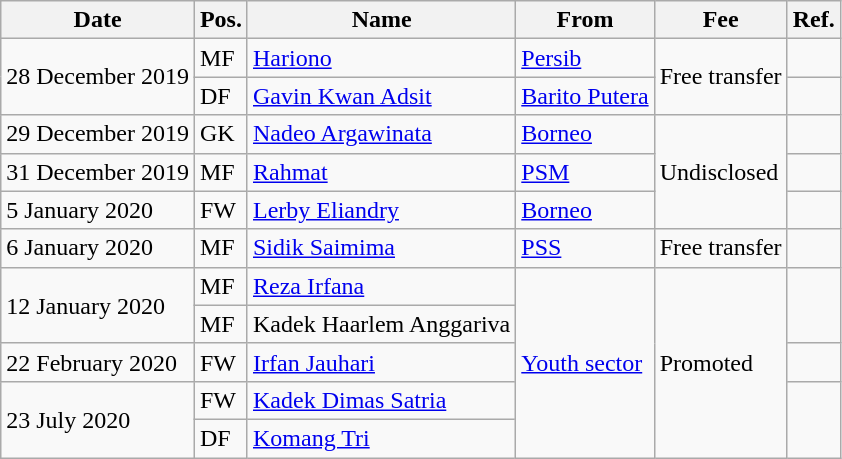<table class="wikitable">
<tr>
<th>Date</th>
<th>Pos.</th>
<th>Name</th>
<th>From</th>
<th>Fee</th>
<th>Ref.</th>
</tr>
<tr>
<td rowspan="2">28 December 2019</td>
<td>MF</td>
<td> <a href='#'>Hariono</a></td>
<td><a href='#'>Persib</a></td>
<td rowspan="2">Free transfer</td>
<td></td>
</tr>
<tr>
<td>DF</td>
<td> <a href='#'>Gavin Kwan Adsit</a></td>
<td><a href='#'>Barito Putera</a></td>
<td></td>
</tr>
<tr>
<td>29 December 2019</td>
<td>GK</td>
<td> <a href='#'>Nadeo Argawinata</a></td>
<td><a href='#'>Borneo</a></td>
<td rowspan="3">Undisclosed</td>
<td></td>
</tr>
<tr>
<td>31 December 2019</td>
<td>MF</td>
<td> <a href='#'>Rahmat</a></td>
<td><a href='#'>PSM</a></td>
<td></td>
</tr>
<tr>
<td>5 January 2020</td>
<td>FW</td>
<td> <a href='#'>Lerby Eliandry</a></td>
<td><a href='#'>Borneo</a></td>
<td></td>
</tr>
<tr>
<td>6 January 2020</td>
<td>MF</td>
<td> <a href='#'>Sidik Saimima</a></td>
<td><a href='#'>PSS</a></td>
<td>Free transfer</td>
<td></td>
</tr>
<tr>
<td rowspan="2">12 January 2020</td>
<td>MF</td>
<td> <a href='#'>Reza Irfana</a></td>
<td rowspan="5"><a href='#'>Youth sector</a></td>
<td rowspan="5">Promoted</td>
<td rowspan="2"></td>
</tr>
<tr>
<td>MF</td>
<td> Kadek Haarlem Anggariva</td>
</tr>
<tr>
<td>22 February 2020</td>
<td>FW</td>
<td> <a href='#'>Irfan Jauhari</a></td>
<td></td>
</tr>
<tr>
<td rowspan="2">23 July 2020</td>
<td>FW</td>
<td> <a href='#'>Kadek Dimas Satria</a></td>
<td rowspan="2"></td>
</tr>
<tr>
<td>DF</td>
<td> <a href='#'>Komang Tri</a></td>
</tr>
</table>
